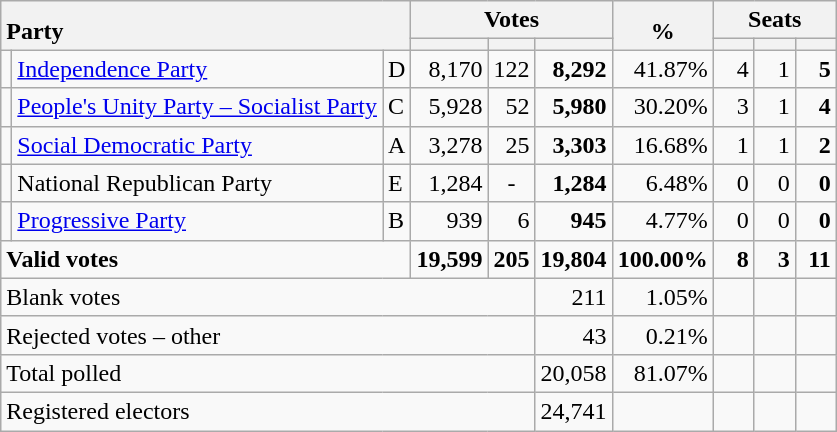<table class="wikitable" border="1" style="text-align:right;">
<tr>
<th style="text-align:left;" valign=bottom rowspan=2 colspan=3>Party</th>
<th colspan=3>Votes</th>
<th align=center valign=bottom rowspan=2 width="50">%</th>
<th colspan=3>Seats</th>
</tr>
<tr>
<th align=center valign=bottom width="20"><small></small></th>
<th align=center valign=bottom width="20"><small></small></th>
<th align=center valign=bottom width="20"><small></small></th>
<th align=center valign=bottom width="20"><small></small></th>
<th align=center valign=bottom width="20"><small><a href='#'></a></small></th>
<th align=center valign=bottom width="20"><small></small></th>
</tr>
<tr>
<td></td>
<td align=left><a href='#'>Independence Party</a></td>
<td align=left>D</td>
<td>8,170</td>
<td>122</td>
<td><strong>8,292</strong></td>
<td>41.87%</td>
<td>4</td>
<td>1</td>
<td><strong>5</strong></td>
</tr>
<tr>
<td></td>
<td align=left><a href='#'>People's Unity Party – Socialist Party</a></td>
<td align=left>C</td>
<td>5,928</td>
<td>52</td>
<td><strong>5,980</strong></td>
<td>30.20%</td>
<td>3</td>
<td>1</td>
<td><strong>4</strong></td>
</tr>
<tr>
<td></td>
<td align=left><a href='#'>Social Democratic Party</a></td>
<td align=left>A</td>
<td>3,278</td>
<td>25</td>
<td><strong>3,303</strong></td>
<td>16.68%</td>
<td>1</td>
<td>1</td>
<td><strong>2</strong></td>
</tr>
<tr>
<td></td>
<td align=left>National Republican Party</td>
<td align=left>E</td>
<td>1,284</td>
<td align=center>-</td>
<td><strong>1,284</strong></td>
<td>6.48%</td>
<td>0</td>
<td>0</td>
<td><strong>0</strong></td>
</tr>
<tr>
<td></td>
<td align=left><a href='#'>Progressive Party</a></td>
<td align=left>B</td>
<td>939</td>
<td>6</td>
<td><strong>945</strong></td>
<td>4.77%</td>
<td>0</td>
<td>0</td>
<td><strong>0</strong></td>
</tr>
<tr style="font-weight:bold">
<td align=left colspan=3>Valid votes</td>
<td>19,599</td>
<td>205</td>
<td>19,804</td>
<td>100.00%</td>
<td>8</td>
<td>3</td>
<td>11</td>
</tr>
<tr>
<td align=left colspan=5>Blank votes</td>
<td>211</td>
<td>1.05%</td>
<td></td>
<td></td>
<td></td>
</tr>
<tr>
<td align=left colspan=5>Rejected votes – other</td>
<td>43</td>
<td>0.21%</td>
<td></td>
<td></td>
<td></td>
</tr>
<tr>
<td align=left colspan=5>Total polled</td>
<td>20,058</td>
<td>81.07%</td>
<td></td>
<td></td>
<td></td>
</tr>
<tr>
<td align=left colspan=5>Registered electors</td>
<td>24,741</td>
<td></td>
<td></td>
<td></td>
<td></td>
</tr>
</table>
